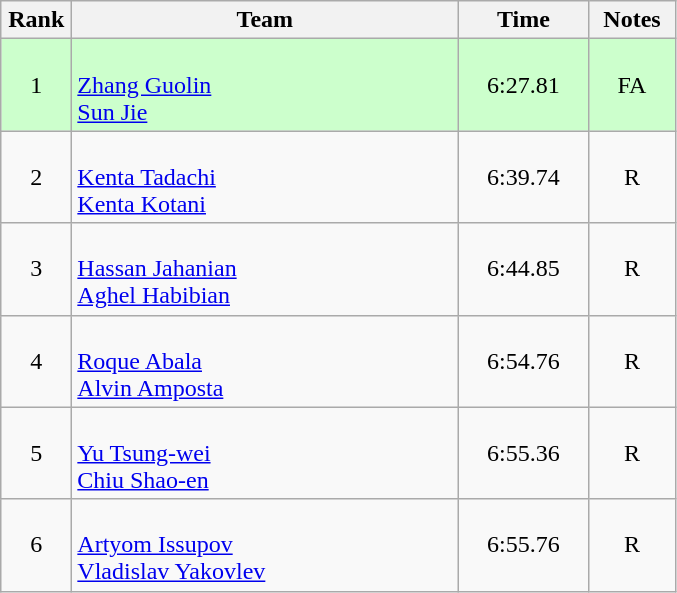<table class=wikitable style="text-align:center">
<tr>
<th width=40>Rank</th>
<th width=250>Team</th>
<th width=80>Time</th>
<th width=50>Notes</th>
</tr>
<tr bgcolor="ccffcc">
<td>1</td>
<td align=left><br><a href='#'>Zhang Guolin</a><br><a href='#'>Sun Jie</a></td>
<td>6:27.81</td>
<td>FA</td>
</tr>
<tr>
<td>2</td>
<td align=left><br><a href='#'>Kenta Tadachi</a><br><a href='#'>Kenta Kotani</a></td>
<td>6:39.74</td>
<td>R</td>
</tr>
<tr>
<td>3</td>
<td align=left><br><a href='#'>Hassan Jahanian</a><br><a href='#'>Aghel Habibian</a></td>
<td>6:44.85</td>
<td>R</td>
</tr>
<tr>
<td>4</td>
<td align=left><br><a href='#'>Roque Abala</a><br><a href='#'>Alvin Amposta</a></td>
<td>6:54.76</td>
<td>R</td>
</tr>
<tr>
<td>5</td>
<td align=left><br><a href='#'>Yu Tsung-wei</a><br><a href='#'>Chiu Shao-en</a></td>
<td>6:55.36</td>
<td>R</td>
</tr>
<tr>
<td>6</td>
<td align=left><br><a href='#'>Artyom Issupov</a><br><a href='#'>Vladislav Yakovlev</a></td>
<td>6:55.76</td>
<td>R</td>
</tr>
</table>
